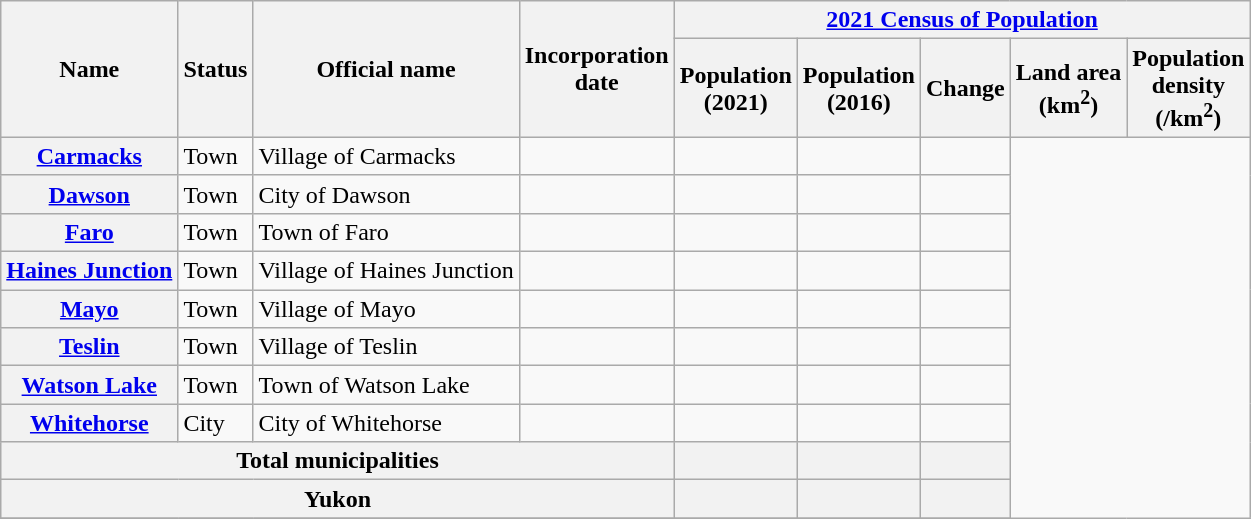<table class="wikitable sortable sticky-header-multi" style=text-align:center" style="margin:1em auto;">
<tr>
<th scope="col" rowspan=2>Name</th>
<th scope="col" rowspan=2>Status</th>
<th scope="col" rowspan=2>Official name</th>
<th scope="col" rowspan=2>Incorporation<br>date</th>
<th scope="colgroup" colspan=5><a href='#'>2021 Census of Population</a></th>
</tr>
<tr>
<th scope="col" data-sort-type="number">Population<br>(2021)</th>
<th scope="col" data-sort-type="number">Population<br>(2016)</th>
<th scope="col" data-sort-type="number">Change<br></th>
<th scope="col" data-sort-type="number">Land area<br>(km<sup>2</sup>)</th>
<th scope="col" data-sort-type="number">Population<br>density<br>(/km<sup>2</sup>)</th>
</tr>
<tr>
<th scope="row" align=left><a href='#'>Carmacks</a></th>
<td>Town</td>
<td>Village of Carmacks</td>
<td align=center></td>
<td></td>
<td align=right></td>
<td align=right></td>
</tr>
<tr>
<th scope="row" align=left><a href='#'>Dawson</a></th>
<td>Town</td>
<td>City of Dawson</td>
<td align=center></td>
<td></td>
<td align=right></td>
<td align=right></td>
</tr>
<tr>
<th scope="row" align=left><a href='#'>Faro</a></th>
<td>Town</td>
<td>Town of Faro</td>
<td align=center></td>
<td></td>
<td align=right></td>
<td align=right></td>
</tr>
<tr>
<th scope="row" align=left><a href='#'>Haines Junction</a></th>
<td>Town</td>
<td>Village of Haines Junction</td>
<td align=center></td>
<td></td>
<td align=right></td>
<td align=right></td>
</tr>
<tr>
<th scope="row" align=left><a href='#'>Mayo</a></th>
<td>Town</td>
<td>Village of Mayo</td>
<td align=center></td>
<td></td>
<td align=right></td>
<td align=right></td>
</tr>
<tr>
<th scope="row" align=left><a href='#'>Teslin</a></th>
<td>Town</td>
<td>Village of Teslin</td>
<td align=center></td>
<td></td>
<td align=right></td>
<td align=right></td>
</tr>
<tr>
<th scope="row" align=left><a href='#'>Watson Lake</a></th>
<td>Town</td>
<td>Town of Watson Lake</td>
<td align=center></td>
<td></td>
<td align=right></td>
<td align=right></td>
</tr>
<tr>
<th scope="row" align=left><a href='#'>Whitehorse</a></th>
<td>City</td>
<td>City of Whitehorse</td>
<td align=center></td>
<td></td>
<td align=right></td>
<td align=right></td>
</tr>
<tr class="sortbottom" align="center" style="background-color:#f2f2f2">
<th scope="row" style="text-align:center" colspan=4><strong>Total municipalities</strong></th>
<td></td>
<td align="right"><strong></strong></td>
<td align="right"><strong></strong></td>
</tr>
<tr class="sortbottom" align="center" style="background-color:#f2f2f2">
<th scope="row" style="text-align:center" colspan=4><strong>Yukon</strong></th>
<td></td>
<td align="right"><strong></strong></td>
<td align="right"><strong></strong></td>
</tr>
<tr>
</tr>
</table>
